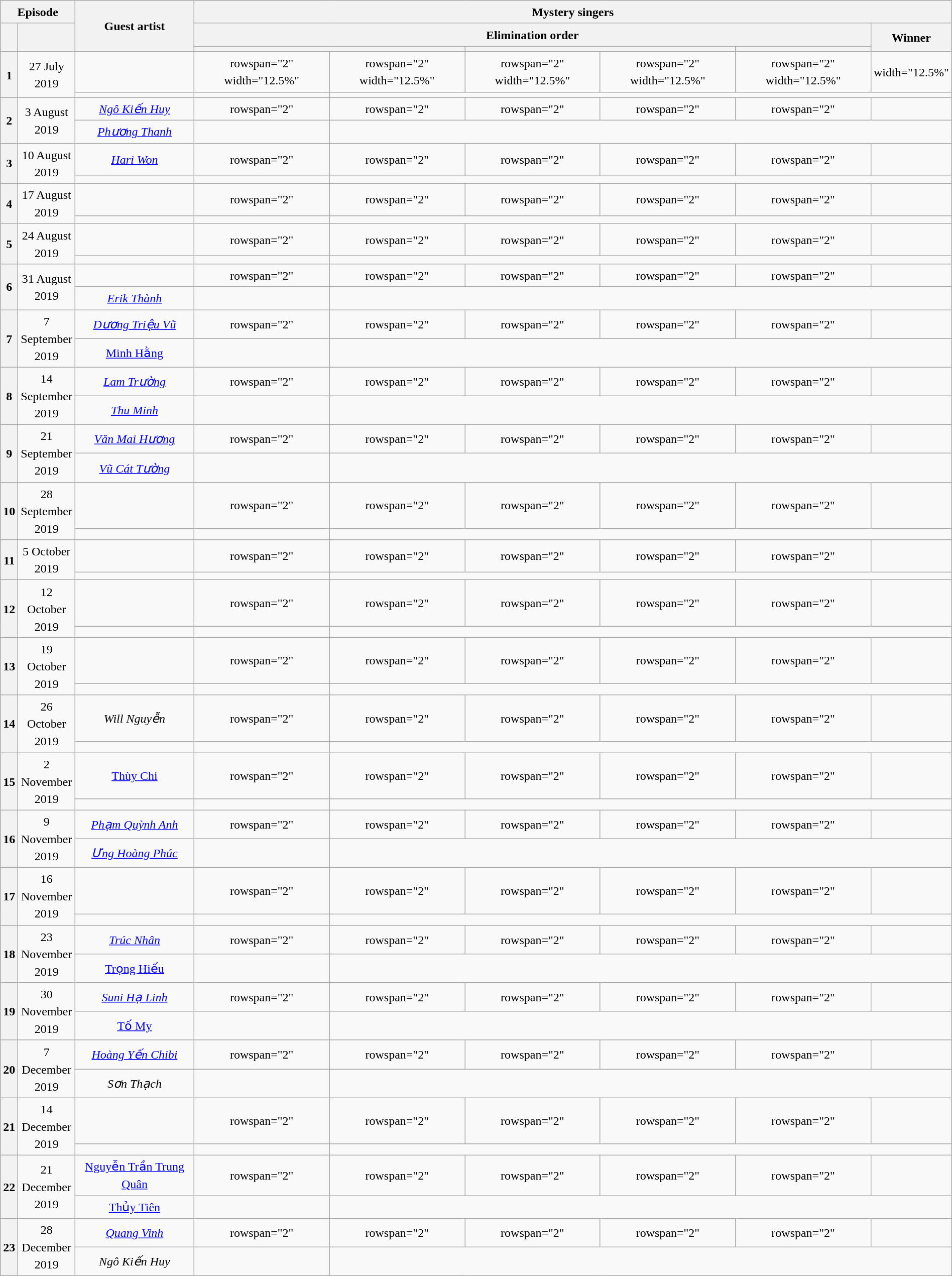<table class="wikitable plainrowheaders mw-collapsible" style="text-align:center; line-height:23px; width:100%;">
<tr>
<th colspan="2" width="1%">Episode</th>
<th rowspan="3" width="12.5%">Guest artist</th>
<th colspan="6">Mystery singers<br></th>
</tr>
<tr>
<th rowspan="2"></th>
<th rowspan="2"></th>
<th colspan="5">Elimination order</th>
<th rowspan="2">Winner</th>
</tr>
<tr>
<th colspan="2"></th>
<th colspan="2"></th>
<th></th>
</tr>
<tr>
<th rowspan="2">1</th>
<td rowspan="2">27 July 2019</td>
<td><em></em></td>
<td>rowspan="2" width="12.5%" </td>
<td>rowspan="2" width="12.5%" </td>
<td>rowspan="2" width="12.5%" </td>
<td>rowspan="2" width="12.5%" </td>
<td>rowspan="2" width="12.5%" </td>
<td>width="12.5%" </td>
</tr>
<tr>
<td><em></em></td>
<td></td>
</tr>
<tr>
<th rowspan="2">2</th>
<td rowspan="2">3 August 2019</td>
<td><em><a href='#'>Ngô Kiến Huy</a></em></td>
<td>rowspan="2" </td>
<td>rowspan="2" </td>
<td>rowspan="2" </td>
<td>rowspan="2" </td>
<td>rowspan="2" </td>
<td></td>
</tr>
<tr>
<td><em><a href='#'>Phương Thanh</a></em></td>
<td></td>
</tr>
<tr>
<th rowspan="2">3</th>
<td rowspan="2">10 August 2019</td>
<td><em><a href='#'>Hari Won</a></em></td>
<td>rowspan="2" </td>
<td>rowspan="2" </td>
<td>rowspan="2" </td>
<td>rowspan="2" </td>
<td>rowspan="2" </td>
<td></td>
</tr>
<tr>
<td><em></em></td>
<td></td>
</tr>
<tr>
<th rowspan="2">4</th>
<td rowspan="2">17 August 2019</td>
<td><em></em></td>
<td>rowspan="2" </td>
<td>rowspan="2" </td>
<td>rowspan="2" </td>
<td>rowspan="2" </td>
<td>rowspan="2" </td>
<td></td>
</tr>
<tr>
<td><em></em></td>
<td></td>
</tr>
<tr>
<th rowspan="2">5</th>
<td rowspan="2">24 August 2019</td>
<td><em></em></td>
<td>rowspan="2" </td>
<td>rowspan="2" </td>
<td>rowspan="2" </td>
<td>rowspan="2" </td>
<td>rowspan="2" </td>
<td></td>
</tr>
<tr>
<td><em></em></td>
<td></td>
</tr>
<tr>
<th rowspan="2">6</th>
<td rowspan="2">31 August 2019</td>
<td><em></em></td>
<td>rowspan="2" </td>
<td>rowspan="2" </td>
<td>rowspan="2" </td>
<td>rowspan="2" </td>
<td>rowspan="2" </td>
<td></td>
</tr>
<tr>
<td><em><a href='#'>Erik Thành</a></em></td>
<td></td>
</tr>
<tr>
<th rowspan="2">7</th>
<td rowspan="2">7 September 2019</td>
<td><em><a href='#'>Dương Triệu Vũ</a></em></td>
<td>rowspan="2" </td>
<td>rowspan="2" </td>
<td>rowspan="2" </td>
<td>rowspan="2" </td>
<td>rowspan="2" </td>
<td></td>
</tr>
<tr>
<td><a href='#'>Minh Hằng</a></td>
<td></td>
</tr>
<tr>
<th rowspan="2">8</th>
<td rowspan="2">14 September 2019</td>
<td><em><a href='#'>Lam Trường</a></em></td>
<td>rowspan="2" </td>
<td>rowspan="2" </td>
<td>rowspan="2" </td>
<td>rowspan="2" </td>
<td>rowspan="2" </td>
<td></td>
</tr>
<tr>
<td><em><a href='#'>Thu Minh</a></em></td>
<td></td>
</tr>
<tr>
<th rowspan="2">9</th>
<td rowspan="2">21 September 2019</td>
<td><em><a href='#'>Văn Mai Hương</a></em></td>
<td>rowspan="2" </td>
<td>rowspan="2" </td>
<td>rowspan="2" </td>
<td>rowspan="2" </td>
<td>rowspan="2" </td>
<td></td>
</tr>
<tr>
<td><em><a href='#'>Vũ Cát Tường</a></em></td>
<td></td>
</tr>
<tr>
<th rowspan="2">10</th>
<td rowspan="2">28 September 2019</td>
<td><em></em></td>
<td>rowspan="2" </td>
<td>rowspan="2" </td>
<td>rowspan="2" </td>
<td>rowspan="2" </td>
<td>rowspan="2" </td>
<td></td>
</tr>
<tr>
<td><em></em></td>
<td></td>
</tr>
<tr>
<th rowspan="2">11</th>
<td rowspan="2">5 October 2019</td>
<td><em></em></td>
<td>rowspan="2" </td>
<td>rowspan="2" </td>
<td>rowspan="2" </td>
<td>rowspan="2" </td>
<td>rowspan="2" </td>
<td></td>
</tr>
<tr>
<td></td>
<td></td>
</tr>
<tr>
<th rowspan="2">12</th>
<td rowspan="2">12 October 2019</td>
<td></td>
<td>rowspan="2" </td>
<td>rowspan="2" </td>
<td>rowspan="2" </td>
<td>rowspan="2" </td>
<td>rowspan="2" </td>
<td></td>
</tr>
<tr>
<td></td>
<td></td>
</tr>
<tr>
<th rowspan="2">13</th>
<td rowspan="2">19 October 2019</td>
<td></td>
<td>rowspan="2" </td>
<td>rowspan="2" </td>
<td>rowspan="2" </td>
<td>rowspan="2" </td>
<td>rowspan="2" </td>
<td></td>
</tr>
<tr>
<td><em></em></td>
<td></td>
</tr>
<tr>
<th rowspan="2">14</th>
<td rowspan="2">26 October 2019</td>
<td><em>Will Nguyễn<br></em></td>
<td>rowspan="2" </td>
<td>rowspan="2" </td>
<td>rowspan="2" </td>
<td>rowspan="2" </td>
<td>rowspan="2" </td>
<td></td>
</tr>
<tr>
<td><em></em></td>
<td></td>
</tr>
<tr>
<th rowspan="2">15</th>
<td rowspan="2">2 November 2019</td>
<td><a href='#'>Thùy Chi</a></td>
<td>rowspan="2" </td>
<td>rowspan="2" </td>
<td>rowspan="2" </td>
<td>rowspan="2" </td>
<td>rowspan="2" </td>
<td></td>
</tr>
<tr>
<td><em></em></td>
<td></td>
</tr>
<tr>
<th rowspan="2">16</th>
<td rowspan="2">9 November 2019</td>
<td><em><a href='#'>Phạm Quỳnh Anh</a></em></td>
<td>rowspan="2" </td>
<td>rowspan="2" </td>
<td>rowspan="2" </td>
<td>rowspan="2" </td>
<td>rowspan="2" </td>
<td></td>
</tr>
<tr>
<td><em><a href='#'>Ưng Hoàng Phúc</a></em></td>
<td></td>
</tr>
<tr>
<th rowspan="2">17</th>
<td rowspan="2">16 November 2019</td>
<td></td>
<td>rowspan="2" </td>
<td>rowspan="2" </td>
<td>rowspan="2" </td>
<td>rowspan="2" </td>
<td>rowspan="2" </td>
<td></td>
</tr>
<tr>
<td></td>
<td></td>
</tr>
<tr>
<th rowspan="2">18</th>
<td rowspan="2">23 November 2019</td>
<td><em><a href='#'>Trúc Nhân</a></em></td>
<td>rowspan="2" </td>
<td>rowspan="2" </td>
<td>rowspan="2" </td>
<td>rowspan="2" </td>
<td>rowspan="2" </td>
<td></td>
</tr>
<tr>
<td><a href='#'>Trọng Hiếu</a></td>
<td></td>
</tr>
<tr>
<th rowspan="2">19</th>
<td rowspan="2">30 November 2019</td>
<td><em><a href='#'>Suni Hạ Linh</a></em></td>
<td>rowspan="2" </td>
<td>rowspan="2" </td>
<td>rowspan="2" </td>
<td>rowspan="2" </td>
<td>rowspan="2" </td>
<td></td>
</tr>
<tr>
<td><a href='#'>Tố My</a></td>
<td></td>
</tr>
<tr>
<th rowspan="2">20</th>
<td rowspan="2">7 December 2019</td>
<td><em><a href='#'>Hoàng Yến Chibi</a></em></td>
<td>rowspan="2" </td>
<td>rowspan="2" </td>
<td>rowspan="2" </td>
<td>rowspan="2" </td>
<td>rowspan="2" </td>
<td></td>
</tr>
<tr>
<td><em>Sơn Thạch<br></em></td>
<td></td>
</tr>
<tr>
<th rowspan="2">21</th>
<td rowspan="2">14 December 2019</td>
<td><em></em></td>
<td>rowspan="2" </td>
<td>rowspan="2" </td>
<td>rowspan="2" </td>
<td>rowspan="2" </td>
<td>rowspan="2" </td>
<td></td>
</tr>
<tr>
<td><em></em></td>
<td></td>
</tr>
<tr>
<th rowspan="2">22</th>
<td rowspan="2">21 December 2019</td>
<td><a href='#'>Nguyễn Trần Trung Quân</a></td>
<td>rowspan="2" </td>
<td>rowspan="2" </td>
<td>rowspan="2" </td>
<td>rowspan="2" </td>
<td>rowspan="2" </td>
<td></td>
</tr>
<tr>
<td><a href='#'>Thủy Tiên</a></td>
<td></td>
</tr>
<tr>
<th rowspan="2">23</th>
<td rowspan="2">28 December 2019</td>
<td><em><a href='#'>Quang Vinh</a></em></td>
<td>rowspan="2" </td>
<td>rowspan="2" </td>
<td>rowspan="2" </td>
<td>rowspan="2" </td>
<td>rowspan="2" </td>
<td></td>
</tr>
<tr>
<td><em>Ngô Kiến Huy</em></td>
<td></td>
</tr>
</table>
